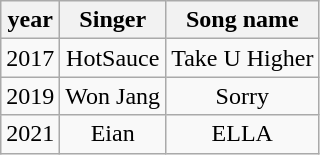<table class = "wikitable" style = "text-align: center;">
<tr>
<th>year</th>
<th>Singer</th>
<th>Song name</th>
</tr>
<tr>
<td>2017</td>
<td>HotSauce</td>
<td>Take U Higher </td>
</tr>
<tr>
<td>2019</td>
<td>Won Jang</td>
<td>Sorry  </td>
</tr>
<tr>
<td>2021</td>
<td>Eian</td>
<td>ELLA</td>
</tr>
</table>
